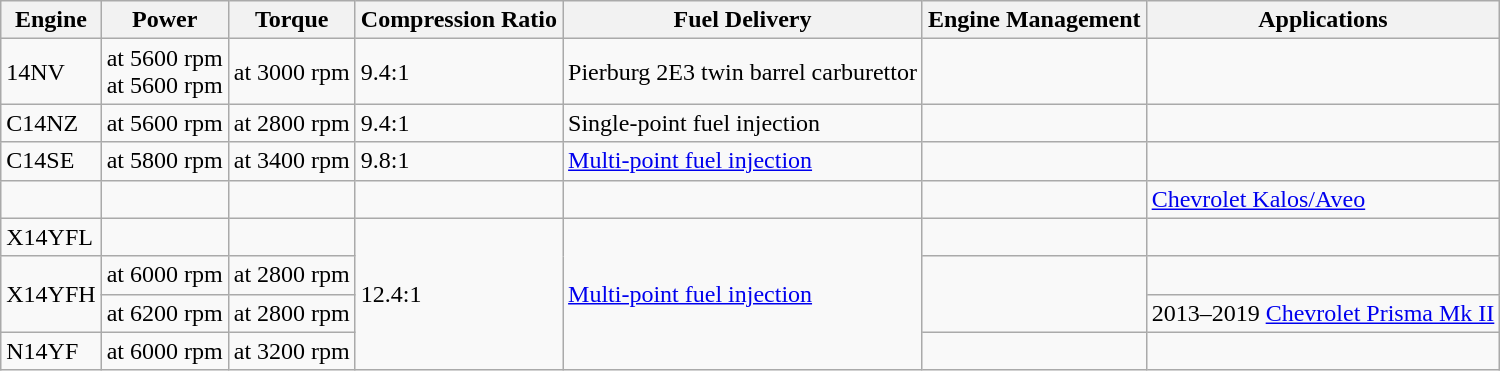<table class="wikitable">
<tr>
<th>Engine</th>
<th>Power</th>
<th>Torque</th>
<th>Compression Ratio</th>
<th>Fuel Delivery</th>
<th>Engine Management</th>
<th>Applications</th>
</tr>
<tr>
<td>14NV</td>
<td> at 5600 rpm<br> at 5600 rpm</td>
<td> at 3000 rpm</td>
<td>9.4:1</td>
<td>Pierburg 2E3 twin barrel carburettor</td>
<td></td>
<td></td>
</tr>
<tr>
<td>C14NZ</td>
<td> at 5600 rpm</td>
<td> at 2800 rpm</td>
<td>9.4:1</td>
<td>Single-point fuel injection</td>
<td></td>
<td></td>
</tr>
<tr>
<td>C14SE</td>
<td> at 5800 rpm</td>
<td> at 3400 rpm</td>
<td>9.8:1</td>
<td><a href='#'>Multi-point fuel injection</a></td>
<td></td>
<td></td>
</tr>
<tr>
<td></td>
<td></td>
<td></td>
<td></td>
<td></td>
<td></td>
<td><a href='#'>Chevrolet Kalos/Aveo</a></td>
</tr>
<tr>
<td>X14YFL</td>
<td></td>
<td></td>
<td rowspan=4>12.4:1</td>
<td rowspan=4><a href='#'>Multi-point fuel injection</a></td>
<td></td>
<td></td>
</tr>
<tr>
<td rowspan=2>X14YFH</td>
<td> at 6000 rpm</td>
<td> at 2800 rpm</td>
<td rowspan=2> </td>
<td></td>
</tr>
<tr>
<td> at 6200 rpm</td>
<td> at 2800 rpm</td>
<td>2013–2019 <a href='#'>Chevrolet Prisma Mk II</a></td>
</tr>
<tr>
<td>N14YF</td>
<td> at 6000 rpm</td>
<td> at 3200 rpm</td>
<td></td>
<td></td>
</tr>
</table>
